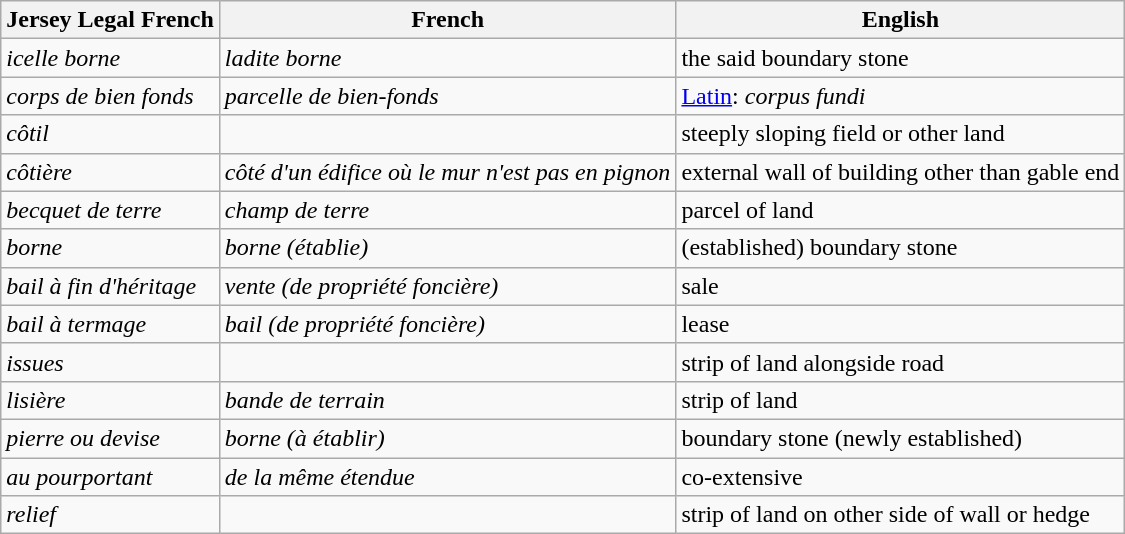<table class="wikitable">
<tr>
<th>Jersey Legal French</th>
<th>French</th>
<th>English</th>
</tr>
<tr>
<td><em>icelle borne</em></td>
<td><em>ladite borne</em></td>
<td>the said boundary stone</td>
</tr>
<tr>
<td><em>corps de bien fonds</em></td>
<td><em>parcelle de bien-fonds</em></td>
<td><a href='#'>Latin</a>: <em>corpus fundi</em></td>
</tr>
<tr>
<td><em>côtil</em></td>
<td></td>
<td>steeply sloping field or other land</td>
</tr>
<tr>
<td><em>côtière</em></td>
<td><em>côté d'un édifice où le mur n'est pas en pignon</em></td>
<td>external wall of building other than gable end</td>
</tr>
<tr>
<td><em>becquet de terre</em></td>
<td><em>champ de terre</em></td>
<td>parcel of land</td>
</tr>
<tr>
<td><em>borne</em></td>
<td><em>borne (établie)</em></td>
<td>(established) boundary stone</td>
</tr>
<tr>
<td><em>bail à fin d'héritage</em></td>
<td><em>vente (de propriété foncière)</em></td>
<td>sale</td>
</tr>
<tr>
<td><em>bail à termage</em></td>
<td><em>bail (de propriété foncière)</em></td>
<td>lease</td>
</tr>
<tr>
<td><em>issues</em></td>
<td></td>
<td>strip of land alongside road</td>
</tr>
<tr>
<td><em>lisière</em></td>
<td><em>bande de terrain</em></td>
<td>strip of land</td>
</tr>
<tr>
<td><em>pierre ou devise</em></td>
<td><em>borne (à établir)</em></td>
<td>boundary stone (newly established)</td>
</tr>
<tr>
<td><em>au pourportant</em></td>
<td><em>de la même étendue </em></td>
<td>co-extensive</td>
</tr>
<tr>
<td><em>relief</em></td>
<td></td>
<td>strip of land on other side of wall or hedge</td>
</tr>
</table>
